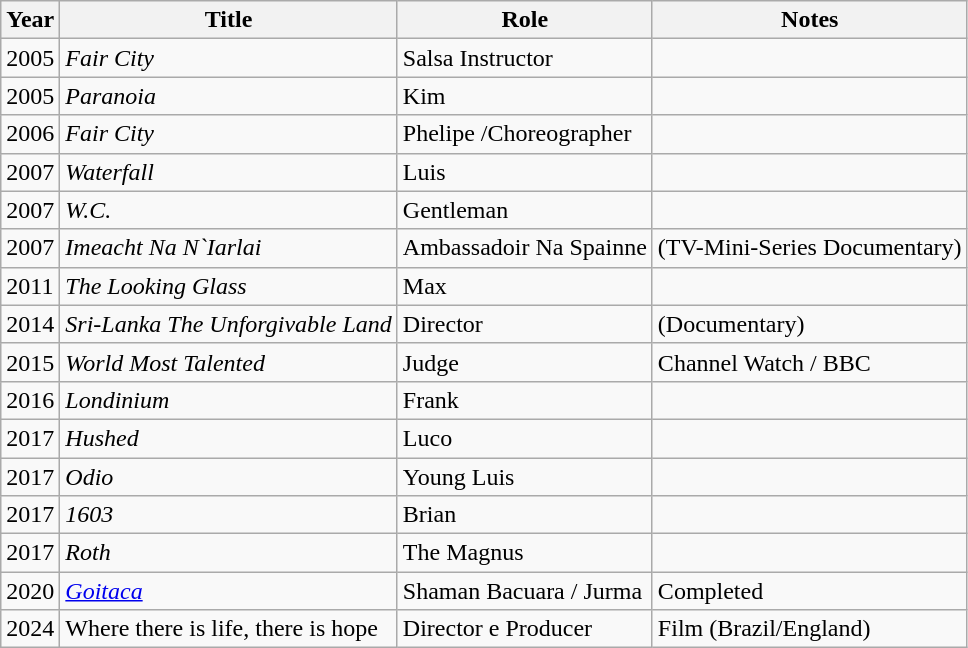<table class="wikitable sortable">
<tr>
<th>Year</th>
<th>Title</th>
<th>Role</th>
<th class="unsortable">Notes</th>
</tr>
<tr>
<td>2005</td>
<td><em>Fair City</em></td>
<td>Salsa Instructor</td>
<td></td>
</tr>
<tr>
<td>2005</td>
<td><em>Paranoia</em></td>
<td>Kim</td>
<td></td>
</tr>
<tr>
<td>2006</td>
<td><em>Fair City</em></td>
<td>Phelipe /Choreographer</td>
<td></td>
</tr>
<tr>
<td>2007</td>
<td><em>Waterfall</em></td>
<td>Luis</td>
<td></td>
</tr>
<tr>
<td>2007</td>
<td><em>W.C.</em></td>
<td>Gentleman</td>
<td></td>
</tr>
<tr>
<td>2007</td>
<td><em>Imeacht Na N`Iarlai</em></td>
<td>Ambassadoir Na Spainne</td>
<td>(TV-Mini-Series Documentary)</td>
</tr>
<tr>
<td>2011</td>
<td><em>The Looking Glass</em></td>
<td>Max</td>
<td></td>
</tr>
<tr>
<td>2014</td>
<td><em>Sri-Lanka The Unforgivable Land</em></td>
<td>Director</td>
<td>(Documentary)</td>
</tr>
<tr>
<td>2015</td>
<td><em>World Most Talented</em></td>
<td>Judge</td>
<td>Channel Watch / BBC</td>
</tr>
<tr>
<td>2016</td>
<td><em>Londinium</em></td>
<td>Frank</td>
<td></td>
</tr>
<tr>
<td>2017</td>
<td><em>Hushed</em></td>
<td>Luco</td>
<td></td>
</tr>
<tr>
<td>2017</td>
<td><em>Odio</em></td>
<td>Young Luis</td>
<td></td>
</tr>
<tr>
<td>2017</td>
<td><em>1603</em></td>
<td>Brian</td>
<td></td>
</tr>
<tr>
<td>2017</td>
<td><em>Roth</em></td>
<td>The Magnus</td>
<td></td>
</tr>
<tr>
<td>2020</td>
<td><em><a href='#'>Goitaca</a></em></td>
<td>Shaman Bacuara / Jurma</td>
<td>Completed</td>
</tr>
<tr>
<td>2024</td>
<td>Where there is life, there is hope</td>
<td>Director e Producer</td>
<td>Film (Brazil/England)</td>
</tr>
</table>
